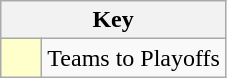<table class="wikitable" style="text-align: center;">
<tr>
<th colspan=2>Key</th>
</tr>
<tr>
<td style="background:#ffffcc; width:20px;"></td>
<td align=left>Teams to Playoffs</td>
</tr>
</table>
